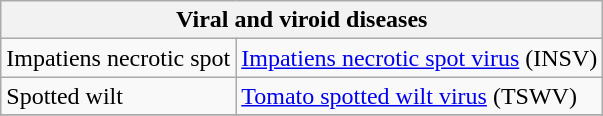<table class="wikitable" style="clear">
<tr>
<th colspan=2><strong>Viral and viroid diseases</strong><br></th>
</tr>
<tr>
<td>Impatiens necrotic spot</td>
<td><a href='#'>Impatiens necrotic spot virus</a> (INSV)</td>
</tr>
<tr>
<td>Spotted wilt</td>
<td><a href='#'>Tomato spotted wilt virus</a> (TSWV)</td>
</tr>
<tr>
</tr>
</table>
